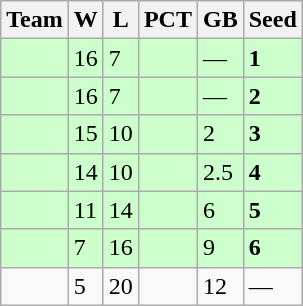<table class=wikitable>
<tr>
<th>Team</th>
<th>W</th>
<th>L</th>
<th>PCT</th>
<th>GB</th>
<th>Seed</th>
</tr>
<tr bgcolor=#ccffcc>
<td></td>
<td>16</td>
<td>7</td>
<td></td>
<td>—</td>
<td><strong>1</strong></td>
</tr>
<tr bgcolor=#ccffcc>
<td></td>
<td>16</td>
<td>7</td>
<td></td>
<td>—</td>
<td><strong>2</strong></td>
</tr>
<tr bgcolor=#ccffcc>
<td></td>
<td>15</td>
<td>10</td>
<td></td>
<td>2</td>
<td><strong>3</strong></td>
</tr>
<tr bgcolor=#ccffcc>
<td></td>
<td>14</td>
<td>10</td>
<td></td>
<td>2.5</td>
<td><strong>4</strong></td>
</tr>
<tr bgcolor=#ccffcc>
<td></td>
<td>11</td>
<td>14</td>
<td></td>
<td>6</td>
<td><strong>5</strong></td>
</tr>
<tr bgcolor=#ccffcc>
<td></td>
<td>7</td>
<td>16</td>
<td></td>
<td>9</td>
<td><strong>6</strong></td>
</tr>
<tr>
<td></td>
<td>5</td>
<td>20</td>
<td></td>
<td>12</td>
<td>—</td>
</tr>
</table>
